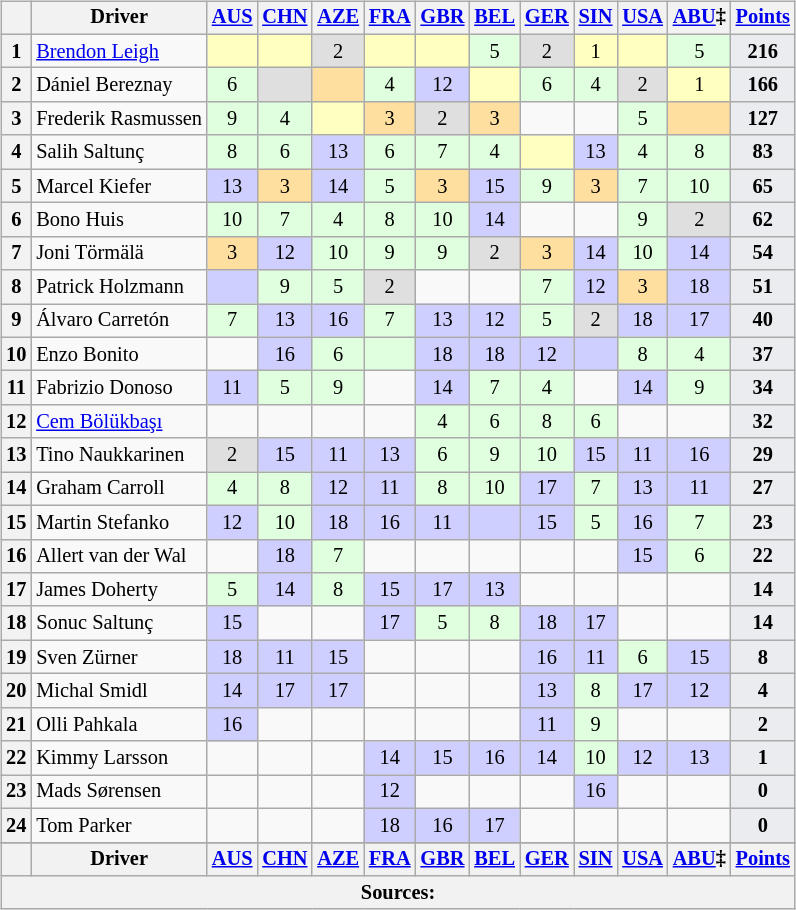<table>
<tr>
<td style="vertical-align:top;"><br><table class="wikitable" style="font-size:85%; text-align:center;">
<tr style="vertical-align:middle;">
<th style="vertical-align:middle"></th>
<th style="vertical-align:middle">Driver</th>
<th><a href='#'>AUS</a><br></th>
<th><a href='#'>CHN</a><br></th>
<th><a href='#'>AZE</a><br></th>
<th><a href='#'>FRA</a><br></th>
<th><a href='#'>GBR</a><br></th>
<th><a href='#'>BEL</a><br></th>
<th><a href='#'>GER</a><br></th>
<th><a href='#'>SIN</a><br></th>
<th><a href='#'>USA</a><br></th>
<th><a href='#'>ABU</a>‡<br></th>
<th style="vertical-align:middle"><a href='#'>Points</a></th>
</tr>
<tr>
<th>1</th>
<td style="text-align:left"> <a href='#'>Brendon Leigh</a></td>
<td style="background-color:#ffffbf"></td>
<td style="background-color:#ffffbf"></td>
<td style="background-color:#dfdfdf">2</td>
<td style="background-color:#ffffbf"></td>
<td style="background-color:#ffffbf"></td>
<td style="background-color:#dfffdf">5</td>
<td style="background-color:#dfdfdf">2</td>
<td style="background-color:#ffffbf">1</td>
<td style="background-color:#ffffbf"></td>
<td style="background-color:#dfffdf">5</td>
<td style="background-color:#EAECF0"><strong>216</strong></td>
</tr>
<tr>
<th>2</th>
<td style="text-align:left"> Dániel Bereznay</td>
<td style="background-color:#dfffdf">6</td>
<td style="background-color:#dfdfdf"></td>
<td style="background-color:#ffdf9f"></td>
<td style="background-color:#dfffdf">4</td>
<td style="background-color:#cfcfff">12</td>
<td style="background-color:#ffffbf"></td>
<td style="background-color:#dfffdf">6</td>
<td style="background-color:#dfffdf">4</td>
<td style="background-color:#dfdfdf">2</td>
<td style="background-color:#ffffbf">1</td>
<td style="background-color:#EAECF0"><strong>166</strong></td>
</tr>
<tr>
<th>3</th>
<td style="text-align:left" Nowrap> Frederik Rasmussen</td>
<td style="background-color:#dfffdf">9</td>
<td style="background-color:#dfffdf">4</td>
<td style="background-color:#ffffbf"></td>
<td style="background-color:#ffdf9f">3</td>
<td style="background-color:#dfdfdf">2</td>
<td style="background-color:#ffdf9f">3</td>
<td></td>
<td></td>
<td style="background-color:#dfffdf">5</td>
<td style="background-color:#ffdf9f"></td>
<td style="background-color:#EAECF0"><strong>127</strong></td>
</tr>
<tr>
<th>4</th>
<td style="text-align:left"> Salih Saltunç</td>
<td style="background-color:#dfffdf">8</td>
<td style="background-color:#dfffdf">6</td>
<td style="background-color:#cfcfff">13</td>
<td style="background-color:#dfffdf">6</td>
<td style="background-color:#dfffdf">7</td>
<td style="background-color:#dfffdf">4</td>
<td style="background-color:#ffffbf"></td>
<td style="background-color:#cfcfff">13</td>
<td style="background-color:#dfffdf">4</td>
<td style="background-color:#dfffdf">8</td>
<td style="background-color:#EAECF0"><strong>83</strong></td>
</tr>
<tr>
<th>5</th>
<td style="text-align:left"> Marcel Kiefer</td>
<td style="background-color:#cfcfff">13</td>
<td style="background-color:#ffdf9f">3</td>
<td style="background-color:#cfcfff">14</td>
<td style="background-color:#dfffdf">5</td>
<td style="background-color:#ffdf9f">3</td>
<td style="background-color:#cfcfff">15</td>
<td style="background-color:#dfffdf">9</td>
<td style="background-color:#ffdf9f">3</td>
<td style="background-color:#dfffdf">7</td>
<td style="background-color:#dfffdf">10</td>
<td style="background-color:#EAECF0"><strong>65</strong></td>
</tr>
<tr>
<th>6</th>
<td style="text-align:left"> Bono Huis</td>
<td style="background-color:#dfffdf">10</td>
<td style="background-color:#dfffdf">7</td>
<td style="background-color:#dfffdf">4</td>
<td style="background-color:#dfffdf">8</td>
<td style="background-color:#dfffdf">10</td>
<td style="background-color:#cfcfff">14</td>
<td></td>
<td></td>
<td style="background-color:#dfffdf">9</td>
<td style="background-color:#dfdfdf">2</td>
<td style="background-color:#EAECF0"><strong>62</strong></td>
</tr>
<tr>
<th>7</th>
<td style="text-align:left"> Joni Törmälä</td>
<td style="background-color:#ffdf9f">3</td>
<td style="background-color:#cfcfff">12</td>
<td style="background-color:#dfffdf">10</td>
<td style="background-color:#dfffdf">9</td>
<td style="background-color:#dfffdf">9</td>
<td style="background-color:#dfdfdf">2</td>
<td style="background-color:#ffdf9f">3</td>
<td style="background-color:#cfcfff">14</td>
<td style="background-color:#dfffdf">10</td>
<td style="background-color:#cfcfff">14</td>
<td style="background-color:#EAECF0"><strong>54</strong></td>
</tr>
<tr>
<th>8</th>
<td style="text-align:left"> Patrick Holzmann</td>
<td style="background-color:#cfcfff"></td>
<td style="background-color:#dfffdf">9</td>
<td style="background-color:#dfffdf">5</td>
<td style="background-color:#dfdfdf">2</td>
<td></td>
<td></td>
<td style="background-color:#dfffdf">7</td>
<td style="background-color:#cfcfff">12</td>
<td style="background-color:#ffdf9f">3</td>
<td style="background-color:#cfcfff">18</td>
<td style="background-color:#EAECF0"><strong>51</strong></td>
</tr>
<tr>
<th>9</th>
<td style="text-align:left"> Álvaro Carretón</td>
<td style="background-color:#dfffdf">7</td>
<td style="background-color:#cfcfff">13</td>
<td style="background-color:#cfcfff">16</td>
<td style="background-color:#dfffdf">7</td>
<td style="background-color:#cfcfff">13</td>
<td style="background-color:#cfcfff">12</td>
<td style="background-color:#dfffdf">5</td>
<td style="background-color:#dfdfdf">2</td>
<td style="background-color:#cfcfff">18</td>
<td style="background-color:#cfcfff">17</td>
<td style="background-color:#EAECF0"><strong>40</strong></td>
</tr>
<tr>
<th>10</th>
<td style="text-align:left"> Enzo Bonito</td>
<td></td>
<td style="background-color:#cfcfff">16</td>
<td style="background-color:#dfffdf">6</td>
<td style="background-color:#dfffdf"></td>
<td style="background-color:#cfcfff">18</td>
<td style="background-color:#cfcfff">18</td>
<td style="background-color:#cfcfff">12</td>
<td style="background-color:#cfcfff"></td>
<td style="background-color:#dfffdf">8</td>
<td style="background-color:#dfffdf">4</td>
<td style="background-color:#EAECF0"><strong>37</strong></td>
</tr>
<tr>
<th>11</th>
<td style="text-align:left" nowrap> Fabrizio Donoso</td>
<td style="background-color:#cfcfff">11</td>
<td style="background-color:#dfffdf">5</td>
<td style="background-color:#dfffdf">9</td>
<td></td>
<td style="background-color:#cfcfff">14</td>
<td style="background-color:#dfffdf">7</td>
<td style="background-color:#dfffdf">4</td>
<td></td>
<td style="background-color:#cfcfff">14</td>
<td style="background-color:#dfffdf">9</td>
<td style="background-color:#EAECF0"><strong>34</strong></td>
</tr>
<tr>
<th>12</th>
<td style="text-align:left"> <a href='#'>Cem Bölükbaşı</a></td>
<td></td>
<td></td>
<td></td>
<td></td>
<td style="background-color:#dfffdf">4</td>
<td style="background-color:#dfffdf">6</td>
<td style="background-color:#dfffdf">8</td>
<td style="background-color:#dfffdf">6</td>
<td></td>
<td></td>
<td style="background-color:#EAECF0"><strong>32</strong></td>
</tr>
<tr>
<th>13</th>
<td style="text-align:left"> Tino Naukkarinen</td>
<td style="background-color:#dfdfdf">2</td>
<td style="background-color:#cfcfff">15</td>
<td style="background-color:#cfcfff">11</td>
<td style="background-color:#cfcfff">13</td>
<td style="background-color:#dfffdf">6</td>
<td style="background-color:#dfffdf">9</td>
<td style="background-color:#dfffdf">10</td>
<td style="background-color:#cfcfff">15</td>
<td style="background-color:#cfcfff">11</td>
<td style="background-color:#cfcfff">16</td>
<td style="background-color:#EAECF0"><strong>29</strong></td>
</tr>
<tr>
<th>14</th>
<td style="text-align:left"> Graham Carroll</td>
<td style="background-color:#dfffdf">4</td>
<td style="background-color:#dfffdf">8</td>
<td style="background-color:#cfcfff">12</td>
<td style="background-color:#cfcfff">11</td>
<td style="background-color:#dfffdf">8</td>
<td style="background-color:#dfffdf">10</td>
<td style="background-color:#cfcfff">17</td>
<td style="background-color:#dfffdf">7</td>
<td style="background-color:#cfcfff">13</td>
<td style="background-color:#cfcfff">11</td>
<td style="background-color:#EAECF0"><strong>27</strong></td>
</tr>
<tr>
<th>15</th>
<td style="text-align:left"> Martin Stefanko</td>
<td style="background-color:#cfcfff">12</td>
<td style="background-color:#dfffdf">10</td>
<td style="background-color:#cfcfff">18</td>
<td style="background-color:#cfcfff">16</td>
<td style="background-color:#cfcfff">11</td>
<td style="background-color:#cfcfff"></td>
<td style="background-color:#cfcfff">15</td>
<td style="background-color:#dfffdf">5</td>
<td style="background-color:#cfcfff">16</td>
<td style="background-color:#dfffdf">7</td>
<td style="background-color:#EAECF0"><strong>23</strong></td>
</tr>
<tr>
<th>16</th>
<td style="text-align:left"> Allert van der Wal</td>
<td></td>
<td style="background-color:#cfcfff">18</td>
<td style="background-color:#dfffdf">7</td>
<td></td>
<td></td>
<td></td>
<td></td>
<td></td>
<td style="background-color:#cfcfff">15</td>
<td style="background-color:#dfffdf">6</td>
<td style="background-color:#EAECF0"><strong>22</strong></td>
</tr>
<tr>
<th>17</th>
<td style="text-align:left"> James Doherty</td>
<td style="background-color:#dfffdf">5</td>
<td style="background-color:#cfcfff">14</td>
<td style="background-color:#dfffdf">8</td>
<td style="background-color:#cfcfff">15</td>
<td style="background-color:#cfcfff">17</td>
<td style="background-color:#cfcfff">13</td>
<td></td>
<td></td>
<td></td>
<td></td>
<td style="background-color:#EAECF0"><strong>14</strong></td>
</tr>
<tr>
<th>18</th>
<td style="text-align:left"> Sonuc Saltunç</td>
<td style="background-color:#cfcfff">15</td>
<td></td>
<td></td>
<td style="background-color:#cfcfff">17</td>
<td style="background-color:#dfffdf">5</td>
<td style="background-color:#dfffdf">8</td>
<td style="background-color:#cfcfff">18</td>
<td style="background-color:#cfcfff">17</td>
<td></td>
<td></td>
<td style="background-color:#EAECF0"><strong>14</strong></td>
</tr>
<tr>
<th>19</th>
<td style="text-align:left"> Sven Zürner</td>
<td style="background-color:#cfcfff">18</td>
<td style="background-color:#cfcfff">11</td>
<td style="background-color:#cfcfff">15</td>
<td></td>
<td></td>
<td></td>
<td style="background-color:#cfcfff">16</td>
<td style="background-color:#cfcfff">11</td>
<td style="background-color:#dfffdf">6</td>
<td style="background-color:#cfcfff">15</td>
<td style="background-color:#EAECF0"><strong>8</strong></td>
</tr>
<tr>
<th>20</th>
<td style="text-align:left"> Michal Smidl</td>
<td style="background-color:#cfcfff">14</td>
<td style="background-color:#cfcfff">17</td>
<td style="background-color:#cfcfff">17</td>
<td></td>
<td></td>
<td></td>
<td style="background-color:#cfcfff">13</td>
<td style="background-color:#dfffdf">8</td>
<td style="background-color:#cfcfff">17</td>
<td style="background-color:#cfcfff">12</td>
<td style="background-color:#EAECF0"><strong>4</strong></td>
</tr>
<tr>
<th>21</th>
<td style="text-align:left"> Olli Pahkala</td>
<td style="background-color:#cfcfff">16</td>
<td></td>
<td></td>
<td></td>
<td></td>
<td></td>
<td style="background-color:#cfcfff">11</td>
<td style="background-color:#dfffdf">9</td>
<td></td>
<td></td>
<td style="background-color:#EAECF0"><strong>2</strong></td>
</tr>
<tr>
<th>22</th>
<td style="text-align:left"> Kimmy Larsson</td>
<td></td>
<td></td>
<td></td>
<td style="background-color:#cfcfff">14</td>
<td style="background-color:#cfcfff">15</td>
<td style="background-color:#cfcfff">16</td>
<td style="background-color:#cfcfff">14</td>
<td style="background-color:#dfffdf">10</td>
<td style="background-color:#cfcfff">12</td>
<td style="background-color:#cfcfff">13</td>
<td style="background-color:#EAECF0"><strong>1</strong></td>
</tr>
<tr>
<th>23</th>
<td style="text-align:left"> Mads Sørensen</td>
<td></td>
<td></td>
<td></td>
<td style="background-color:#cfcfff">12</td>
<td></td>
<td></td>
<td></td>
<td style="background-color:#cfcfff">16</td>
<td></td>
<td></td>
<td style="background-color:#EAECF0"><strong>0</strong></td>
</tr>
<tr>
<th>24</th>
<td style="text-align:left"> Tom Parker</td>
<td></td>
<td></td>
<td></td>
<td style="background-color:#cfcfff">18</td>
<td style="background-color:#cfcfff">16</td>
<td style="background-color:#cfcfff">17</td>
<td></td>
<td></td>
<td></td>
<td></td>
<td style="background-color:#EAECF0"><strong>0</strong></td>
</tr>
<tr>
</tr>
<tr style="vertical-align:middle;">
<th style="vertical-align:middle"></th>
<th style="vertical-align:middle">Driver</th>
<th><a href='#'>AUS</a><br></th>
<th><a href='#'>CHN</a><br></th>
<th><a href='#'>AZE</a><br></th>
<th><a href='#'>FRA</a><br></th>
<th><a href='#'>GBR</a><br></th>
<th><a href='#'>BEL</a><br></th>
<th><a href='#'>GER</a><br></th>
<th><a href='#'>SIN</a><br></th>
<th><a href='#'>USA</a><br></th>
<th><a href='#'>ABU</a>‡<br></th>
<th style="vertical-align:middle"><a href='#'>Points</a></th>
</tr>
<tr>
<th colspan="13"><strong>Sources:</strong></th>
</tr>
</table>
</td>
<td style="vertical-align:top;"><br><br></td>
</tr>
</table>
